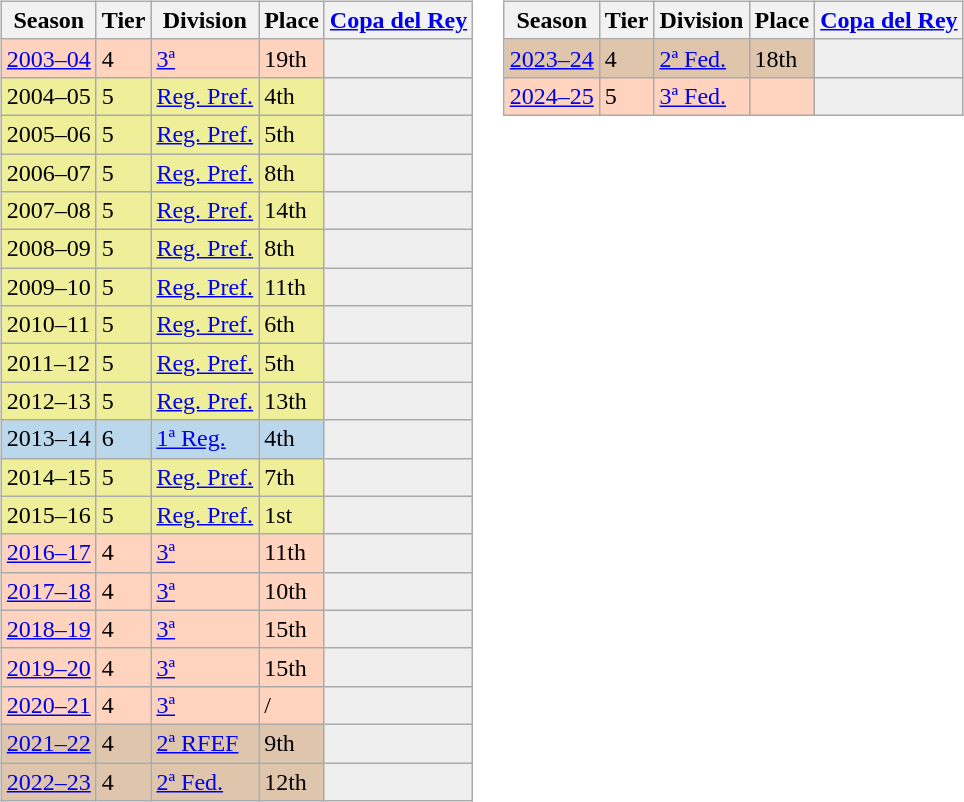<table>
<tr>
<td valign="top" width=0%><br><table class="wikitable">
<tr style="background:#f0f6fa;">
<th>Season</th>
<th>Tier</th>
<th>Division</th>
<th>Place</th>
<th><a href='#'>Copa del Rey</a></th>
</tr>
<tr>
<td style="background:#FFD3BD;"><a href='#'>2003–04</a></td>
<td style="background:#FFD3BD;">4</td>
<td style="background:#FFD3BD;"><a href='#'>3ª</a></td>
<td style="background:#FFD3BD;">19th</td>
<th style="background:#efefef;"></th>
</tr>
<tr>
<td style="background:#EFEF99;">2004–05</td>
<td style="background:#EFEF99;">5</td>
<td style="background:#EFEF99;"><a href='#'>Reg. Pref.</a></td>
<td style="background:#EFEF99;">4th</td>
<th style="background:#efefef;"></th>
</tr>
<tr>
<td style="background:#EFEF99;">2005–06</td>
<td style="background:#EFEF99;">5</td>
<td style="background:#EFEF99;"><a href='#'>Reg. Pref.</a></td>
<td style="background:#EFEF99;">5th</td>
<th style="background:#efefef;"></th>
</tr>
<tr>
<td style="background:#EFEF99;">2006–07</td>
<td style="background:#EFEF99;">5</td>
<td style="background:#EFEF99;"><a href='#'>Reg. Pref.</a></td>
<td style="background:#EFEF99;">8th</td>
<th style="background:#efefef;"></th>
</tr>
<tr>
<td style="background:#EFEF99;">2007–08</td>
<td style="background:#EFEF99;">5</td>
<td style="background:#EFEF99;"><a href='#'>Reg. Pref.</a></td>
<td style="background:#EFEF99;">14th</td>
<th style="background:#efefef;"></th>
</tr>
<tr>
<td style="background:#EFEF99;">2008–09</td>
<td style="background:#EFEF99;">5</td>
<td style="background:#EFEF99;"><a href='#'>Reg. Pref.</a></td>
<td style="background:#EFEF99;">8th</td>
<th style="background:#efefef;"></th>
</tr>
<tr>
<td style="background:#EFEF99;">2009–10</td>
<td style="background:#EFEF99;">5</td>
<td style="background:#EFEF99;"><a href='#'>Reg. Pref.</a></td>
<td style="background:#EFEF99;">11th</td>
<th style="background:#efefef;"></th>
</tr>
<tr>
<td style="background:#EFEF99;">2010–11</td>
<td style="background:#EFEF99;">5</td>
<td style="background:#EFEF99;"><a href='#'>Reg. Pref.</a></td>
<td style="background:#EFEF99;">6th</td>
<th style="background:#efefef;"></th>
</tr>
<tr>
<td style="background:#EFEF99;">2011–12</td>
<td style="background:#EFEF99;">5</td>
<td style="background:#EFEF99;"><a href='#'>Reg. Pref.</a></td>
<td style="background:#EFEF99;">5th</td>
<th style="background:#efefef;"></th>
</tr>
<tr>
<td style="background:#EFEF99;">2012–13</td>
<td style="background:#EFEF99;">5</td>
<td style="background:#EFEF99;"><a href='#'>Reg. Pref.</a></td>
<td style="background:#EFEF99;">13th</td>
<th style="background:#efefef;"></th>
</tr>
<tr>
<td style="background:#BBD7EC;">2013–14</td>
<td style="background:#BBD7EC;">6</td>
<td style="background:#BBD7EC;"><a href='#'>1ª Reg.</a></td>
<td style="background:#BBD7EC;">4th</td>
<th style="background:#efefef;"></th>
</tr>
<tr>
<td style="background:#EFEF99;">2014–15</td>
<td style="background:#EFEF99;">5</td>
<td style="background:#EFEF99;"><a href='#'>Reg. Pref.</a></td>
<td style="background:#EFEF99;">7th</td>
<th style="background:#efefef;"></th>
</tr>
<tr>
<td style="background:#EFEF99;">2015–16</td>
<td style="background:#EFEF99;">5</td>
<td style="background:#EFEF99;"><a href='#'>Reg. Pref.</a></td>
<td style="background:#EFEF99;">1st</td>
<th style="background:#efefef;"></th>
</tr>
<tr>
<td style="background:#FFD3BD;"><a href='#'>2016–17</a></td>
<td style="background:#FFD3BD;">4</td>
<td style="background:#FFD3BD;"><a href='#'>3ª</a></td>
<td style="background:#FFD3BD;">11th</td>
<th style="background:#efefef;"></th>
</tr>
<tr>
<td style="background:#FFD3BD;"><a href='#'>2017–18</a></td>
<td style="background:#FFD3BD;">4</td>
<td style="background:#FFD3BD;"><a href='#'>3ª</a></td>
<td style="background:#FFD3BD;">10th</td>
<th style="background:#efefef;"></th>
</tr>
<tr>
<td style="background:#FFD3BD;"><a href='#'>2018–19</a></td>
<td style="background:#FFD3BD;">4</td>
<td style="background:#FFD3BD;"><a href='#'>3ª</a></td>
<td style="background:#FFD3BD;">15th</td>
<th style="background:#efefef;"></th>
</tr>
<tr>
<td style="background:#FFD3BD;"><a href='#'>2019–20</a></td>
<td style="background:#FFD3BD;">4</td>
<td style="background:#FFD3BD;"><a href='#'>3ª</a></td>
<td style="background:#FFD3BD;">15th</td>
<th style="background:#efefef;"></th>
</tr>
<tr>
<td style="background:#FFD3BD;"><a href='#'>2020–21</a></td>
<td style="background:#FFD3BD;">4</td>
<td style="background:#FFD3BD;"><a href='#'>3ª</a></td>
<td style="background:#FFD3BD;"> / </td>
<th style="background:#efefef;"></th>
</tr>
<tr>
<td style="background:#DEC5AB;"><a href='#'>2021–22</a></td>
<td style="background:#DEC5AB;">4</td>
<td style="background:#DEC5AB;"><a href='#'>2ª RFEF</a></td>
<td style="background:#DEC5AB;">9th</td>
<th style="background:#efefef;"></th>
</tr>
<tr>
<td style="background:#DEC5AB;"><a href='#'>2022–23</a></td>
<td style="background:#DEC5AB;">4</td>
<td style="background:#DEC5AB;"><a href='#'>2ª Fed.</a></td>
<td style="background:#DEC5AB;">12th</td>
<th style="background:#efefef;"></th>
</tr>
</table>
</td>
<td valign="top" width=0%><br><table class="wikitable">
<tr style="background:#f0f6fa;">
<th>Season</th>
<th>Tier</th>
<th>Division</th>
<th>Place</th>
<th><a href='#'>Copa del Rey</a></th>
</tr>
<tr>
<td style="background:#DEC5AB;"><a href='#'>2023–24</a></td>
<td style="background:#DEC5AB;">4</td>
<td style="background:#DEC5AB;"><a href='#'>2ª Fed.</a></td>
<td style="background:#DEC5AB;">18th</td>
<th style="background:#efefef;"></th>
</tr>
<tr>
<td style="background:#FFD3BD;"><a href='#'>2024–25</a></td>
<td style="background:#FFD3BD;">5</td>
<td style="background:#FFD3BD;"><a href='#'>3ª Fed.</a></td>
<td style="background:#FFD3BD;"></td>
<th style="background:#efefef;"></th>
</tr>
</table>
</td>
</tr>
</table>
